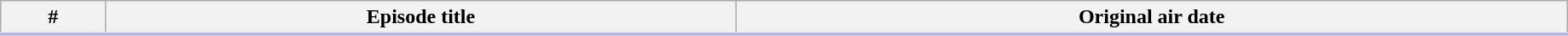<table class = "wikitable" width = "97%">
<tr style = "border-bottom:3px solid #CCF">
<th>#</th>
<th>Episode title</th>
<th>Original air date</th>
</tr>
<tr>
</tr>
</table>
